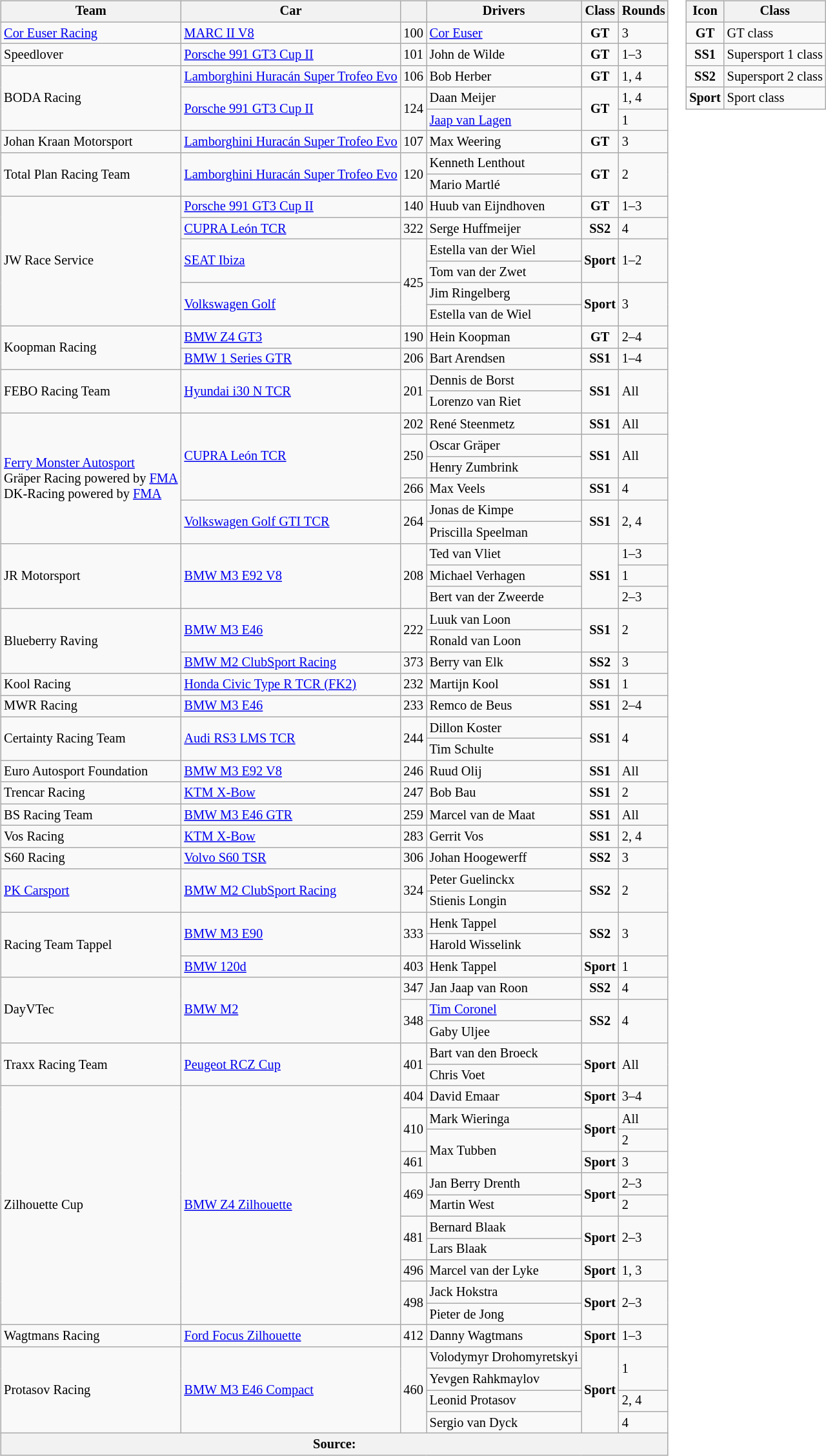<table>
<tr>
<td><br><table class="wikitable" style="font-size: 85%;">
<tr>
<th>Team</th>
<th>Car</th>
<th></th>
<th>Drivers</th>
<th>Class</th>
<th>Rounds</th>
</tr>
<tr>
<td> <a href='#'>Cor Euser Racing</a></td>
<td><a href='#'>MARC II V8</a></td>
<td>100</td>
<td> <a href='#'>Cor Euser</a></td>
<td align=center><strong><span>GT</span></strong></td>
<td>3</td>
</tr>
<tr>
<td> Speedlover</td>
<td><a href='#'>Porsche 991 GT3 Cup II</a></td>
<td>101</td>
<td> John de Wilde</td>
<td align=center><strong><span>GT</span></strong></td>
<td>1–3</td>
</tr>
<tr>
<td rowspan=3> BODA Racing</td>
<td><a href='#'>Lamborghini Huracán Super Trofeo Evo</a></td>
<td>106</td>
<td> Bob Herber</td>
<td align=center><strong><span>GT</span></strong></td>
<td>1, 4</td>
</tr>
<tr>
<td rowspan=2><a href='#'>Porsche 991 GT3 Cup II</a></td>
<td rowspan=2>124</td>
<td> Daan Meijer</td>
<td rowspan=2 align=center><strong><span>GT</span></strong></td>
<td>1, 4</td>
</tr>
<tr>
<td> <a href='#'>Jaap van Lagen</a></td>
<td>1</td>
</tr>
<tr>
<td> Johan Kraan Motorsport</td>
<td><a href='#'>Lamborghini Huracán Super Trofeo Evo</a></td>
<td>107</td>
<td> Max Weering</td>
<td align=center><strong><span>GT</span></strong></td>
<td>3</td>
</tr>
<tr>
<td rowspan=2> Total Plan Racing Team</td>
<td rowspan=2><a href='#'>Lamborghini Huracán Super Trofeo Evo</a></td>
<td rowspan=2>120</td>
<td> Kenneth Lenthout</td>
<td rowspan=2 align=center><strong><span>GT</span></strong></td>
<td rowspan=2>2</td>
</tr>
<tr>
<td> Mario Martlé</td>
</tr>
<tr>
<td rowspan=6> JW Race Service</td>
<td><a href='#'>Porsche 991 GT3 Cup II</a></td>
<td>140</td>
<td> Huub van Eijndhoven</td>
<td align=center><strong><span>GT</span></strong></td>
<td>1–3</td>
</tr>
<tr>
<td><a href='#'>CUPRA León TCR</a></td>
<td>322</td>
<td> Serge Huffmeijer</td>
<td align=center><strong><span>SS2</span></strong></td>
<td>4</td>
</tr>
<tr>
<td rowspan=2><a href='#'>SEAT Ibiza</a></td>
<td rowspan=4>425</td>
<td> Estella van der Wiel</td>
<td rowspan=2 align=center><strong><span>Sport</span></strong></td>
<td rowspan=2>1–2</td>
</tr>
<tr>
<td> Tom van der Zwet</td>
</tr>
<tr>
<td rowspan=2><a href='#'>Volkswagen Golf</a></td>
<td> Jim Ringelberg</td>
<td rowspan=2 align=center><strong><span>Sport</span></strong></td>
<td rowspan=2>3</td>
</tr>
<tr>
<td> Estella van de Wiel</td>
</tr>
<tr>
<td rowspan=2> Koopman Racing</td>
<td><a href='#'>BMW Z4 GT3</a></td>
<td>190</td>
<td> Hein Koopman</td>
<td align=center><strong><span>GT</span></strong></td>
<td>2–4</td>
</tr>
<tr>
<td><a href='#'>BMW 1 Series GTR</a></td>
<td>206</td>
<td> Bart Arendsen</td>
<td align=center><strong><span>SS1</span></strong></td>
<td>1–4</td>
</tr>
<tr>
<td rowspan=2> FEBO Racing Team</td>
<td rowspan=2><a href='#'>Hyundai i30 N TCR</a></td>
<td rowspan=2>201</td>
<td> Dennis de Borst</td>
<td rowspan=2 align=center><strong><span>SS1</span></strong></td>
<td rowspan=2>All</td>
</tr>
<tr>
<td> Lorenzo van Riet</td>
</tr>
<tr>
<td rowspan=6> <a href='#'>Ferry Monster Autosport</a><br> Gräper Racing powered by <a href='#'>FMA</a><br> DK-Racing powered by <a href='#'>FMA</a></td>
<td rowspan=4><a href='#'>CUPRA León TCR</a></td>
<td>202</td>
<td> René Steenmetz</td>
<td align=center><strong><span>SS1</span></strong></td>
<td>All</td>
</tr>
<tr>
<td rowspan=2>250</td>
<td> Oscar Gräper</td>
<td rowspan=2 align=center><strong><span>SS1</span></strong></td>
<td rowspan=2>All</td>
</tr>
<tr>
<td> Henry Zumbrink</td>
</tr>
<tr>
<td>266</td>
<td> Max Veels</td>
<td align=center><strong><span>SS1</span></strong></td>
<td>4</td>
</tr>
<tr>
<td rowspan=2><a href='#'>Volkswagen Golf GTI TCR</a></td>
<td rowspan=2>264</td>
<td> Jonas de Kimpe</td>
<td rowspan=2 align=center><strong><span>SS1</span></strong></td>
<td rowspan=2>2, 4</td>
</tr>
<tr>
<td> Priscilla Speelman</td>
</tr>
<tr>
<td rowspan=3> JR Motorsport</td>
<td rowspan=3><a href='#'>BMW M3 E92 V8</a></td>
<td rowspan=3>208</td>
<td> Ted van Vliet</td>
<td rowspan=3 align=center><strong><span>SS1</span></strong></td>
<td>1–3</td>
</tr>
<tr>
<td> Michael Verhagen</td>
<td>1</td>
</tr>
<tr>
<td> Bert van der Zweerde</td>
<td>2–3</td>
</tr>
<tr>
<td rowspan=3> Blueberry Raving</td>
<td rowspan=2><a href='#'>BMW M3 E46</a></td>
<td rowspan=2>222</td>
<td> Luuk van Loon</td>
<td rowspan=2 align=center><strong><span>SS1</span></strong></td>
<td rowspan=2>2</td>
</tr>
<tr>
<td> Ronald van Loon</td>
</tr>
<tr>
<td><a href='#'>BMW M2 ClubSport Racing</a></td>
<td>373</td>
<td> Berry van Elk</td>
<td align=center><strong><span>SS2</span></strong></td>
<td>3</td>
</tr>
<tr>
<td> Kool Racing</td>
<td><a href='#'>Honda Civic Type R TCR (FK2)</a></td>
<td>232</td>
<td> Martijn Kool</td>
<td align=center><strong><span>SS1</span></strong></td>
<td>1</td>
</tr>
<tr>
<td> MWR Racing</td>
<td><a href='#'>BMW M3 E46</a></td>
<td>233</td>
<td> Remco de Beus</td>
<td align=center><strong><span>SS1</span></strong></td>
<td>2–4</td>
</tr>
<tr>
<td rowspan=2> Certainty Racing Team</td>
<td rowspan=2><a href='#'>Audi RS3 LMS TCR</a></td>
<td rowspan=2>244</td>
<td> Dillon Koster</td>
<td rowspan=2 align=center><strong><span>SS1</span></strong></td>
<td rowspan=2>4</td>
</tr>
<tr>
<td> Tim Schulte</td>
</tr>
<tr>
<td> Euro Autosport Foundation</td>
<td><a href='#'>BMW M3 E92 V8</a></td>
<td>246</td>
<td> Ruud Olij</td>
<td align=center><strong><span>SS1</span></strong></td>
<td>All</td>
</tr>
<tr>
<td> Trencar Racing</td>
<td><a href='#'>KTM X-Bow</a></td>
<td>247</td>
<td> Bob Bau</td>
<td align=center><strong><span>SS1</span></strong></td>
<td>2</td>
</tr>
<tr>
<td> BS Racing Team</td>
<td><a href='#'>BMW M3 E46 GTR</a></td>
<td>259</td>
<td> Marcel van de Maat</td>
<td align=center><strong><span>SS1</span></strong></td>
<td>All</td>
</tr>
<tr>
<td> Vos Racing</td>
<td><a href='#'>KTM X-Bow</a></td>
<td>283</td>
<td> Gerrit Vos</td>
<td align=center><strong><span>SS1</span></strong></td>
<td>2, 4</td>
</tr>
<tr>
<td> S60 Racing</td>
<td><a href='#'>Volvo S60 TSR</a></td>
<td>306</td>
<td> Johan Hoogewerff</td>
<td align=center><strong><span>SS2</span></strong></td>
<td>3</td>
</tr>
<tr>
<td rowspan=2> <a href='#'>PK Carsport</a></td>
<td rowspan=2><a href='#'>BMW M2 ClubSport Racing</a></td>
<td rowspan=2>324</td>
<td> Peter Guelinckx</td>
<td rowspan=2 align=center><strong><span>SS2</span></strong></td>
<td rowspan=2>2</td>
</tr>
<tr>
<td> Stienis Longin</td>
</tr>
<tr>
<td rowspan=3> Racing Team Tappel</td>
<td rowspan=2><a href='#'>BMW M3 E90</a></td>
<td rowspan=2>333</td>
<td> Henk Tappel</td>
<td rowspan=2 align=center><strong><span>SS2</span></strong></td>
<td rowspan=2>3</td>
</tr>
<tr>
<td> Harold Wisselink</td>
</tr>
<tr>
<td><a href='#'>BMW 120d</a></td>
<td>403</td>
<td> Henk Tappel</td>
<td align=center><strong><span>Sport</span></strong></td>
<td>1</td>
</tr>
<tr>
<td rowspan=3> DayVTec</td>
<td rowspan=3><a href='#'>BMW M2</a></td>
<td>347</td>
<td> Jan Jaap van Roon</td>
<td align=center><strong><span>SS2</span></strong></td>
<td>4</td>
</tr>
<tr>
<td rowspan=2>348</td>
<td> <a href='#'>Tim Coronel</a></td>
<td rowspan=2 align=center><strong><span>SS2</span></strong></td>
<td rowspan=2>4</td>
</tr>
<tr>
<td> Gaby Uljee</td>
</tr>
<tr>
<td rowspan=2> Traxx Racing Team</td>
<td rowspan=2><a href='#'>Peugeot RCZ Cup</a></td>
<td rowspan=2>401</td>
<td> Bart van den Broeck</td>
<td rowspan=2 align=center><strong><span>Sport</span></strong></td>
<td rowspan=2>All</td>
</tr>
<tr>
<td> Chris Voet</td>
</tr>
<tr>
<td rowspan=11> Zilhouette Cup</td>
<td rowspan=11><a href='#'>BMW Z4 Zilhouette</a></td>
<td>404</td>
<td> David Emaar</td>
<td align=center><strong><span>Sport</span></strong></td>
<td>3–4</td>
</tr>
<tr>
<td rowspan=2>410</td>
<td> Mark Wieringa</td>
<td rowspan=2 align=center><strong><span>Sport</span></strong></td>
<td>All</td>
</tr>
<tr>
<td rowspan=2> Max Tubben</td>
<td>2</td>
</tr>
<tr>
<td>461</td>
<td align=center><strong><span>Sport</span></strong></td>
<td>3</td>
</tr>
<tr>
<td rowspan=2>469</td>
<td> Jan Berry Drenth</td>
<td rowspan=2 align=center><strong><span>Sport</span></strong></td>
<td>2–3</td>
</tr>
<tr>
<td> Martin West</td>
<td>2</td>
</tr>
<tr>
<td rowspan=2>481</td>
<td> Bernard Blaak</td>
<td rowspan=2 align=center><strong><span>Sport</span></strong></td>
<td rowspan=2>2–3</td>
</tr>
<tr>
<td> Lars Blaak</td>
</tr>
<tr>
<td>496</td>
<td> Marcel van der Lyke</td>
<td align=center><strong><span>Sport</span></strong></td>
<td>1, 3</td>
</tr>
<tr>
<td rowspan=2>498</td>
<td> Jack Hokstra</td>
<td rowspan=2 align=center><strong><span>Sport</span></strong></td>
<td rowspan=2>2–3</td>
</tr>
<tr>
<td> Pieter de Jong</td>
</tr>
<tr>
<td> Wagtmans Racing</td>
<td><a href='#'>Ford Focus Zilhouette</a></td>
<td>412</td>
<td> Danny Wagtmans</td>
<td align=center><strong><span>Sport</span></strong></td>
<td>1–3</td>
</tr>
<tr>
<td rowspan=4> Protasov Racing</td>
<td rowspan=4><a href='#'>BMW M3 E46 Compact</a></td>
<td rowspan=4>460</td>
<td> Volodymyr Drohomyretskyi</td>
<td rowspan=4 align=center><strong><span>Sport</span></strong></td>
<td rowspan=2>1</td>
</tr>
<tr>
<td> Yevgen Rahkmaylov</td>
</tr>
<tr>
<td> Leonid Protasov</td>
<td>2, 4</td>
</tr>
<tr>
<td> Sergio van Dyck</td>
<td>4</td>
</tr>
<tr>
<th colspan=6>Source:</th>
</tr>
</table>
</td>
<td valign="top"><br><table class="wikitable" style="font-size: 85%;">
<tr>
<th>Icon</th>
<th>Class</th>
</tr>
<tr>
<td align=center><strong><span>GT</span></strong></td>
<td>GT class</td>
</tr>
<tr>
<td align=center><strong><span>SS1</span></strong></td>
<td>Supersport 1 class</td>
</tr>
<tr>
<td align=center><strong><span>SS2</span></strong></td>
<td>Supersport 2 class</td>
</tr>
<tr>
<td align=center><strong><span>Sport</span></strong></td>
<td>Sport class</td>
</tr>
</table>
</td>
</tr>
</table>
